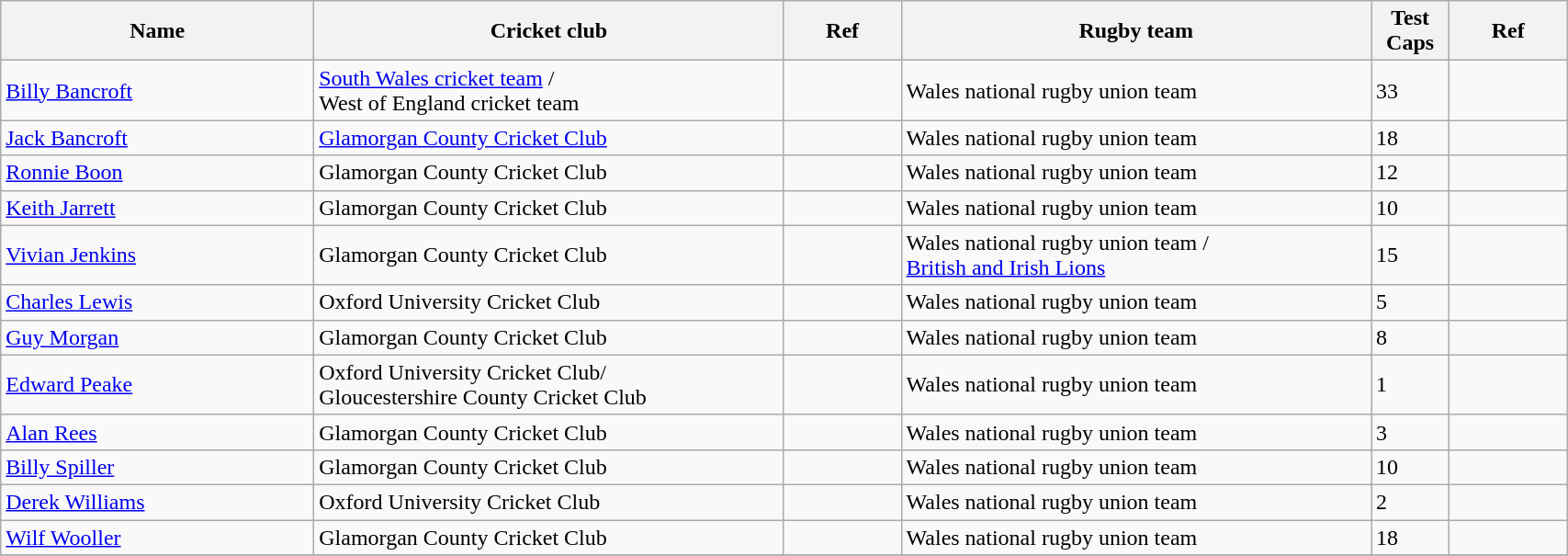<table class=wikitable width=90%>
<tr>
<th width=20%>Name</th>
<th width=30%>Cricket club</th>
<th width=5&>Ref</th>
<th width=30%>Rugby team</th>
<th width=5%>Test Caps</th>
<th width=5&>Ref</th>
</tr>
<tr>
<td><a href='#'>Billy Bancroft</a></td>
<td><a href='#'>South Wales cricket team</a> / <br>West of England cricket team</td>
<td></td>
<td>Wales national rugby union team</td>
<td>33</td>
<td></td>
</tr>
<tr>
<td><a href='#'>Jack Bancroft</a></td>
<td><a href='#'>Glamorgan County Cricket Club</a></td>
<td></td>
<td>Wales national rugby union team</td>
<td>18</td>
<td></td>
</tr>
<tr>
<td><a href='#'>Ronnie Boon</a></td>
<td>Glamorgan County Cricket Club</td>
<td></td>
<td>Wales national rugby union team</td>
<td>12</td>
<td></td>
</tr>
<tr>
<td><a href='#'>Keith Jarrett</a></td>
<td>Glamorgan County Cricket Club</td>
<td></td>
<td>Wales national rugby union team</td>
<td>10</td>
<td></td>
</tr>
<tr>
<td><a href='#'>Vivian Jenkins</a></td>
<td>Glamorgan County Cricket Club</td>
<td></td>
<td>Wales national rugby union team / <br><a href='#'>British and Irish Lions</a></td>
<td>15</td>
<td></td>
</tr>
<tr>
<td><a href='#'>Charles Lewis</a></td>
<td>Oxford University Cricket Club</td>
<td></td>
<td>Wales national rugby union team</td>
<td>5</td>
<td></td>
</tr>
<tr>
<td><a href='#'>Guy Morgan</a></td>
<td>Glamorgan County Cricket Club</td>
<td></td>
<td>Wales national rugby union team</td>
<td>8</td>
<td></td>
</tr>
<tr>
<td><a href='#'>Edward Peake</a></td>
<td>Oxford University Cricket Club/ <br>Gloucestershire County Cricket Club</td>
<td></td>
<td>Wales national rugby union team</td>
<td>1</td>
<td></td>
</tr>
<tr>
<td><a href='#'>Alan Rees</a></td>
<td>Glamorgan County Cricket Club</td>
<td></td>
<td>Wales national rugby union team</td>
<td>3</td>
<td></td>
</tr>
<tr>
<td><a href='#'>Billy Spiller</a></td>
<td>Glamorgan County Cricket Club</td>
<td></td>
<td>Wales national rugby union team</td>
<td>10</td>
<td></td>
</tr>
<tr>
<td><a href='#'>Derek Williams</a></td>
<td>Oxford University Cricket Club</td>
<td></td>
<td>Wales national rugby union team</td>
<td>2</td>
<td></td>
</tr>
<tr>
<td><a href='#'>Wilf Wooller</a></td>
<td>Glamorgan County Cricket Club</td>
<td></td>
<td>Wales national rugby union team</td>
<td>18</td>
<td></td>
</tr>
<tr>
</tr>
</table>
